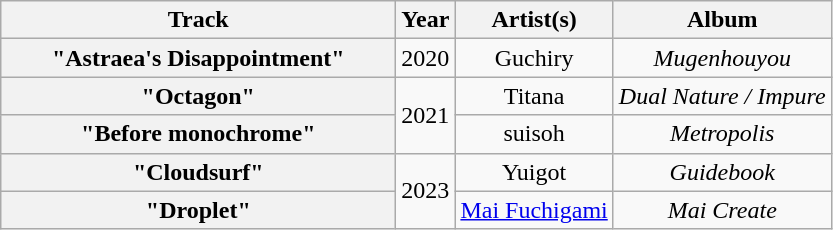<table class="wikitable plainrowheaders" style="text-align:center;">
<tr>
<th scope="col" style="width:16em;">Track</th>
<th scope="col">Year</th>
<th scope="col">Artist(s)</th>
<th scope="col">Album</th>
</tr>
<tr>
<th scope="row">"Astraea's Disappointment"</th>
<td>2020</td>
<td>Guchiry</td>
<td><em>Mugenhouyou</em></td>
</tr>
<tr>
<th scope="row">"Octagon"</th>
<td rowspan="2">2021</td>
<td>Titana</td>
<td><em>Dual Nature / Impure</em></td>
</tr>
<tr>
<th scope="row">"Before monochrome"</th>
<td>suisoh</td>
<td><em>Metropolis</em></td>
</tr>
<tr>
<th scope="row">"Cloudsurf"</th>
<td rowspan="2">2023</td>
<td>Yuigot</td>
<td><em>Guidebook</em></td>
</tr>
<tr>
<th scope="row">"Droplet"</th>
<td><a href='#'>Mai Fuchigami</a></td>
<td><em>Mai Create</em></td>
</tr>
</table>
